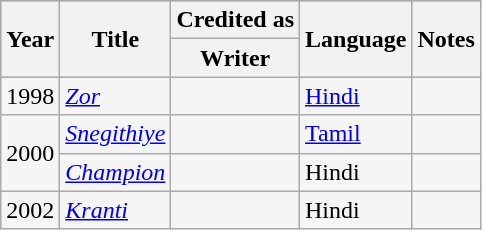<table class="wikitable sortable" style="background:#f5f5f5;">
<tr style="background:#B0C4DE;">
<th rowspan="2" scope="col">Year</th>
<th rowspan="2" scope="col">Title</th>
<th>Credited as</th>
<th rowspan="2" scope="col">Language</th>
<th rowspan="2" scope="col">Notes</th>
</tr>
<tr>
<th>Writer</th>
</tr>
<tr>
<td>1998</td>
<td><em><a href='#'>Zor</a></em></td>
<td></td>
<td><a href='#'>Hindi</a></td>
<td></td>
</tr>
<tr>
<td rowspan="2">2000</td>
<td><em><a href='#'>Snegithiye</a></em></td>
<td></td>
<td><a href='#'>Tamil</a></td>
<td></td>
</tr>
<tr>
<td><em><a href='#'>Champion</a></em></td>
<td></td>
<td>Hindi</td>
<td></td>
</tr>
<tr>
<td>2002</td>
<td><em><a href='#'>Kranti</a></em></td>
<td></td>
<td>Hindi</td>
<td></td>
</tr>
</table>
